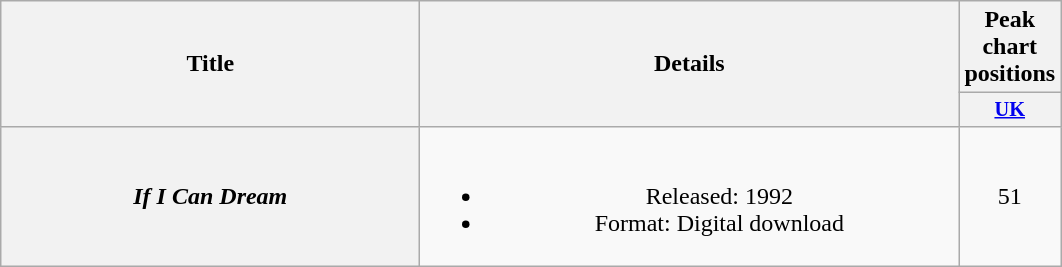<table class="wikitable plainrowheaders" style="text-align:center;">
<tr>
<th scope="col" rowspan="2" style="width:17em;">Title</th>
<th scope="col" rowspan="2" style="width:22em;">Details</th>
<th scope="col" colspan="1">Peak chart positions</th>
</tr>
<tr>
<th scope="col" style="width:3em;font-size:85%;"><a href='#'>UK</a><br></th>
</tr>
<tr>
<th scope="row"><em>If I Can Dream</em></th>
<td><br><ul><li>Released: 1992</li><li>Format: Digital download</li></ul></td>
<td>51</td>
</tr>
</table>
